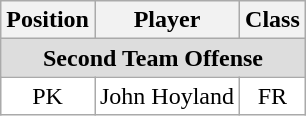<table class="wikitable" border="0">
<tr>
<th>Position</th>
<th>Player</th>
<th>Class</th>
</tr>
<tr>
<td colspan="3" style="text-align:center; background:#ddd;"><strong>Second Team Offense</strong></td>
</tr>
<tr style="text-align:center;">
<td style="background:white">PK</td>
<td style="background:white">John Hoyland</td>
<td style="background:white">FR</td>
</tr>
</table>
